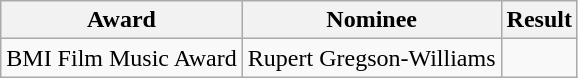<table class="wikitable sortable">
<tr>
<th>Award</th>
<th>Nominee</th>
<th>Result</th>
</tr>
<tr>
<td rowspan="2">BMI Film Music Award</td>
<td>Rupert Gregson-Williams</td>
<td></td>
</tr>
</table>
